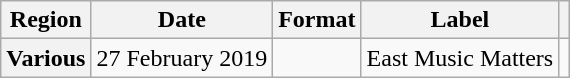<table class="wikitable sortable plainrowheaders" style="text-align:center">
<tr>
<th>Region</th>
<th>Date</th>
<th>Format</th>
<th>Label</th>
<th></th>
</tr>
<tr>
<th scope="row">Various</th>
<td>27 February 2019</td>
<td></td>
<td>East Music Matters</td>
<td></td>
</tr>
</table>
